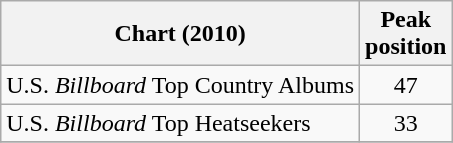<table class="wikitable">
<tr>
<th>Chart (2010)</th>
<th>Peak<br>position</th>
</tr>
<tr>
<td>U.S. <em>Billboard</em> Top Country Albums</td>
<td align="center">47</td>
</tr>
<tr>
<td>U.S. <em>Billboard</em> Top Heatseekers</td>
<td align="center">33</td>
</tr>
<tr>
</tr>
</table>
